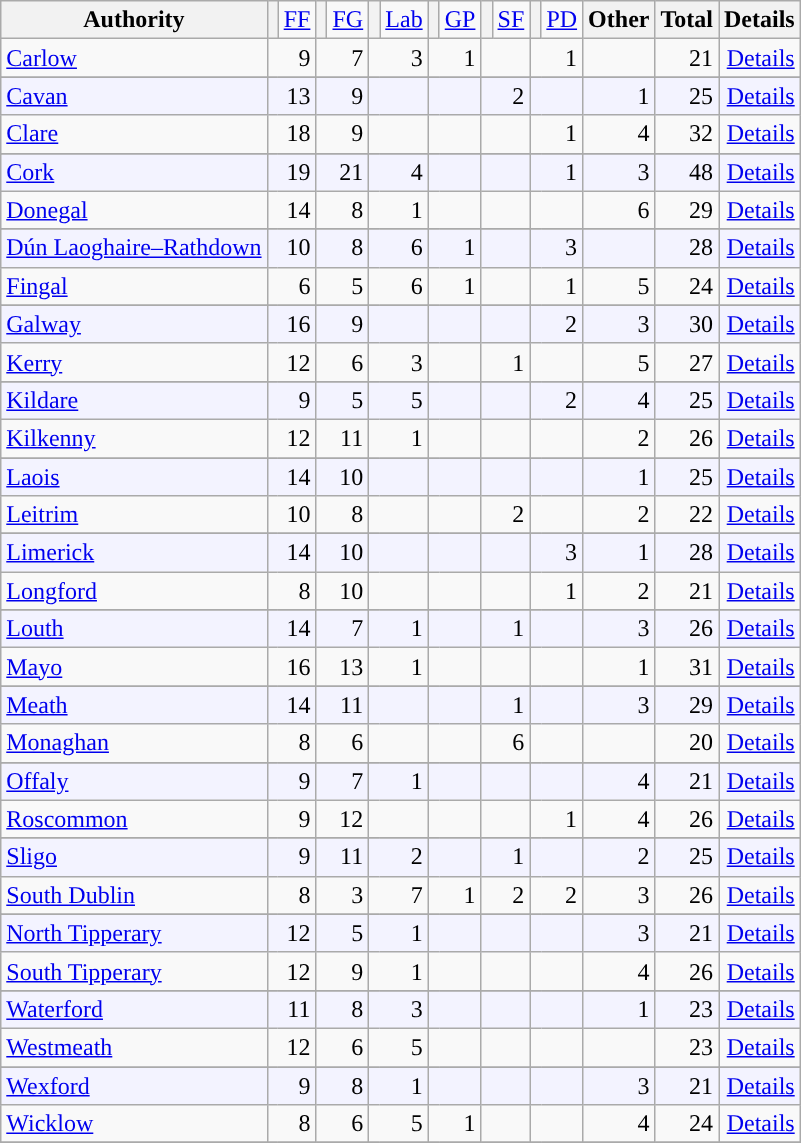<table class="wikitable" style="text-align:right; padding-left:1em">
<tr>
<th align="left">Authority</th>
<th style="background-color: "></th>
<td><a href='#'>FF</a></td>
<th style="background-color: "></th>
<td><a href='#'>FG</a></td>
<th style="background-color: "></th>
<td><a href='#'>Lab</a></td>
<th style="background-color: "></th>
<td><a href='#'>GP</a></td>
<th style="background-color: "></th>
<td><a href='#'>SF</a></td>
<th style="background-color: "></th>
<td><a href='#'>PD</a></td>
<th>Other</th>
<th align="left">Total</th>
<th>Details</th>
</tr>
<tr>
<td align="left"><a href='#'>Carlow</a></td>
<td colspan="2">9</td>
<td colspan="2">7</td>
<td colspan="2">3</td>
<td colspan="2">1</td>
<td colspan="2"></td>
<td colspan="2">1</td>
<td></td>
<td>21</td>
<td><a href='#'>Details</a></td>
</tr>
<tr>
</tr>
<tr>
</tr>
<tr bgcolor="F3F3FF">
<td align="left"><a href='#'>Cavan</a></td>
<td colspan="2">13</td>
<td colspan="2">9</td>
<td colspan="2"></td>
<td colspan="2"></td>
<td colspan="2">2</td>
<td colspan="2"></td>
<td>1</td>
<td>25</td>
<td><a href='#'>Details</a></td>
</tr>
<tr>
<td align="left"><a href='#'>Clare</a></td>
<td colspan="2">18</td>
<td colspan="2">9</td>
<td colspan="2"></td>
<td colspan="2"></td>
<td colspan="2"></td>
<td colspan="2">1</td>
<td>4</td>
<td>32</td>
<td><a href='#'>Details</a></td>
</tr>
<tr>
</tr>
<tr bgcolor="F3F3FF">
<td align="left"><a href='#'>Cork</a></td>
<td colspan="2">19</td>
<td colspan="2">21</td>
<td colspan="2">4</td>
<td colspan="2"></td>
<td colspan="2"></td>
<td colspan="2">1</td>
<td>3</td>
<td>48</td>
<td><a href='#'>Details</a></td>
</tr>
<tr>
<td align="left"><a href='#'>Donegal</a></td>
<td colspan="2">14</td>
<td colspan="2">8</td>
<td colspan="2">1</td>
<td colspan="2"></td>
<td colspan="2"></td>
<td colspan="2"></td>
<td>6</td>
<td>29</td>
<td><a href='#'>Details</a></td>
</tr>
<tr>
</tr>
<tr bgcolor="F3F3FF">
<td align="left"><a href='#'>Dún Laoghaire–Rathdown</a></td>
<td colspan="2">10</td>
<td colspan="2">8</td>
<td colspan="2">6</td>
<td colspan="2">1</td>
<td colspan="2"></td>
<td colspan="2">3</td>
<td></td>
<td>28</td>
<td><a href='#'>Details</a></td>
</tr>
<tr>
<td align="left"><a href='#'>Fingal</a></td>
<td colspan="2">6</td>
<td colspan="2">5</td>
<td colspan="2">6</td>
<td colspan="2">1</td>
<td colspan="2"></td>
<td colspan="2">1</td>
<td>5</td>
<td>24</td>
<td><a href='#'>Details</a></td>
</tr>
<tr>
</tr>
<tr bgcolor="F3F3FF">
<td align="left"><a href='#'>Galway</a></td>
<td colspan="2">16</td>
<td colspan="2">9</td>
<td colspan="2"></td>
<td colspan="2"></td>
<td colspan="2"></td>
<td colspan="2">2</td>
<td>3</td>
<td>30</td>
<td><a href='#'>Details</a></td>
</tr>
<tr>
<td align="left"><a href='#'>Kerry</a></td>
<td colspan="2">12</td>
<td colspan="2">6</td>
<td colspan="2">3</td>
<td colspan="2"></td>
<td colspan="2">1</td>
<td colspan="2"></td>
<td>5</td>
<td>27</td>
<td><a href='#'>Details</a></td>
</tr>
<tr>
</tr>
<tr bgcolor="F3F3FF">
<td align="left"><a href='#'>Kildare</a></td>
<td colspan="2">9</td>
<td colspan="2">5</td>
<td colspan="2">5</td>
<td colspan="2"></td>
<td colspan="2"></td>
<td colspan="2">2</td>
<td>4</td>
<td>25</td>
<td><a href='#'>Details</a></td>
</tr>
<tr>
<td align="left"><a href='#'>Kilkenny</a></td>
<td colspan="2">12</td>
<td colspan="2">11</td>
<td colspan="2">1</td>
<td colspan="2"></td>
<td colspan="2"></td>
<td colspan="2"></td>
<td>2</td>
<td>26</td>
<td><a href='#'>Details</a></td>
</tr>
<tr>
</tr>
<tr bgcolor="F3F3FF">
<td align="left"><a href='#'>Laois</a></td>
<td colspan="2">14</td>
<td colspan="2">10</td>
<td colspan="2"></td>
<td colspan="2"></td>
<td colspan="2"></td>
<td colspan="2"></td>
<td>1</td>
<td>25</td>
<td><a href='#'>Details</a></td>
</tr>
<tr>
<td align="left"><a href='#'>Leitrim</a></td>
<td colspan="2">10</td>
<td colspan="2">8</td>
<td colspan="2"></td>
<td colspan="2"></td>
<td colspan="2">2</td>
<td colspan="2"></td>
<td>2</td>
<td>22</td>
<td><a href='#'>Details</a></td>
</tr>
<tr>
</tr>
<tr bgcolor="F3F3FF">
<td align="left"><a href='#'>Limerick</a></td>
<td colspan="2">14</td>
<td colspan="2">10</td>
<td colspan="2"></td>
<td colspan="2"></td>
<td colspan="2"></td>
<td colspan="2">3</td>
<td>1</td>
<td>28</td>
<td><a href='#'>Details</a></td>
</tr>
<tr>
<td align="left"><a href='#'>Longford</a></td>
<td colspan="2">8</td>
<td colspan="2">10</td>
<td colspan="2"></td>
<td colspan="2"></td>
<td colspan="2"></td>
<td colspan="2">1</td>
<td>2</td>
<td>21</td>
<td><a href='#'>Details</a></td>
</tr>
<tr>
</tr>
<tr bgcolor="F3F3FF">
<td align="left"><a href='#'>Louth</a></td>
<td colspan="2">14</td>
<td colspan="2">7</td>
<td colspan="2">1</td>
<td colspan="2"></td>
<td colspan="2">1</td>
<td colspan="2"></td>
<td>3</td>
<td>26</td>
<td><a href='#'>Details</a></td>
</tr>
<tr>
<td align="left"><a href='#'>Mayo</a></td>
<td colspan="2">16</td>
<td colspan="2">13</td>
<td colspan="2">1</td>
<td colspan="2"></td>
<td colspan="2"></td>
<td colspan="2"></td>
<td>1</td>
<td>31</td>
<td><a href='#'>Details</a></td>
</tr>
<tr>
</tr>
<tr bgcolor="F3F3FF">
<td align="left"><a href='#'>Meath</a></td>
<td colspan="2">14</td>
<td colspan="2">11</td>
<td colspan="2"></td>
<td colspan="2"></td>
<td colspan="2">1</td>
<td colspan="2"></td>
<td>3</td>
<td>29</td>
<td><a href='#'>Details</a></td>
</tr>
<tr>
<td align="left"><a href='#'>Monaghan</a></td>
<td colspan="2">8</td>
<td colspan="2">6</td>
<td colspan="2"></td>
<td colspan="2"></td>
<td colspan="2">6</td>
<td colspan="2"></td>
<td></td>
<td>20</td>
<td><a href='#'>Details</a></td>
</tr>
<tr>
</tr>
<tr bgcolor="F3F3FF">
<td align="left"><a href='#'>Offaly</a></td>
<td colspan="2">9</td>
<td colspan="2">7</td>
<td colspan="2">1</td>
<td colspan="2"></td>
<td colspan="2"></td>
<td colspan="2"></td>
<td>4</td>
<td>21</td>
<td><a href='#'>Details</a></td>
</tr>
<tr>
<td align="left"><a href='#'>Roscommon</a></td>
<td colspan="2">9</td>
<td colspan="2">12</td>
<td colspan="2"></td>
<td colspan="2"></td>
<td colspan="2"></td>
<td colspan="2">1</td>
<td>4</td>
<td>26</td>
<td><a href='#'>Details</a></td>
</tr>
<tr>
</tr>
<tr bgcolor="F3F3FF">
<td align="left"><a href='#'>Sligo</a></td>
<td colspan="2">9</td>
<td colspan="2">11</td>
<td colspan="2">2</td>
<td colspan="2"></td>
<td colspan="2">1</td>
<td colspan="2"></td>
<td>2</td>
<td>25</td>
<td><a href='#'>Details</a></td>
</tr>
<tr>
<td align="left"><a href='#'>South Dublin</a></td>
<td colspan="2">8</td>
<td colspan="2">3</td>
<td colspan="2">7</td>
<td colspan="2">1</td>
<td colspan="2">2</td>
<td colspan="2">2</td>
<td>3</td>
<td>26</td>
<td><a href='#'>Details</a></td>
</tr>
<tr>
</tr>
<tr bgcolor="F3F3FF">
<td align="left"><a href='#'>North Tipperary</a></td>
<td colspan="2">12</td>
<td colspan="2">5</td>
<td colspan="2">1</td>
<td colspan="2"></td>
<td colspan="2"></td>
<td colspan="2"></td>
<td>3</td>
<td>21</td>
<td><a href='#'>Details</a></td>
</tr>
<tr>
<td align="left"><a href='#'>South Tipperary</a></td>
<td colspan="2">12</td>
<td colspan="2">9</td>
<td colspan="2">1</td>
<td colspan="2"></td>
<td colspan="2"></td>
<td colspan="2"></td>
<td>4</td>
<td>26</td>
<td><a href='#'>Details</a></td>
</tr>
<tr>
</tr>
<tr bgcolor="F3F3FF">
<td align="left"><a href='#'>Waterford</a></td>
<td colspan="2">11</td>
<td colspan="2">8</td>
<td colspan="2">3</td>
<td colspan="2"></td>
<td colspan="2"></td>
<td colspan="2"></td>
<td>1</td>
<td>23</td>
<td><a href='#'>Details</a></td>
</tr>
<tr>
<td align="left"><a href='#'>Westmeath</a></td>
<td colspan="2">12</td>
<td colspan="2">6</td>
<td colspan="2">5</td>
<td colspan="2"></td>
<td colspan="2"></td>
<td colspan="2"></td>
<td></td>
<td>23</td>
<td><a href='#'>Details</a></td>
</tr>
<tr>
</tr>
<tr bgcolor="F3F3FF">
<td align="left"><a href='#'>Wexford</a></td>
<td colspan="2">9</td>
<td colspan="2">8</td>
<td colspan="2">1</td>
<td colspan="2"></td>
<td colspan="2"></td>
<td colspan="2"></td>
<td>3</td>
<td>21</td>
<td><a href='#'>Details</a></td>
</tr>
<tr>
<td align="left"><a href='#'>Wicklow</a></td>
<td colspan="2">8</td>
<td colspan="2">6</td>
<td colspan="2">5</td>
<td colspan="2">1</td>
<td colspan="2"></td>
<td colspan="2"></td>
<td>4</td>
<td>24</td>
<td><a href='#'>Details</a></td>
</tr>
<tr>
</tr>
</table>
